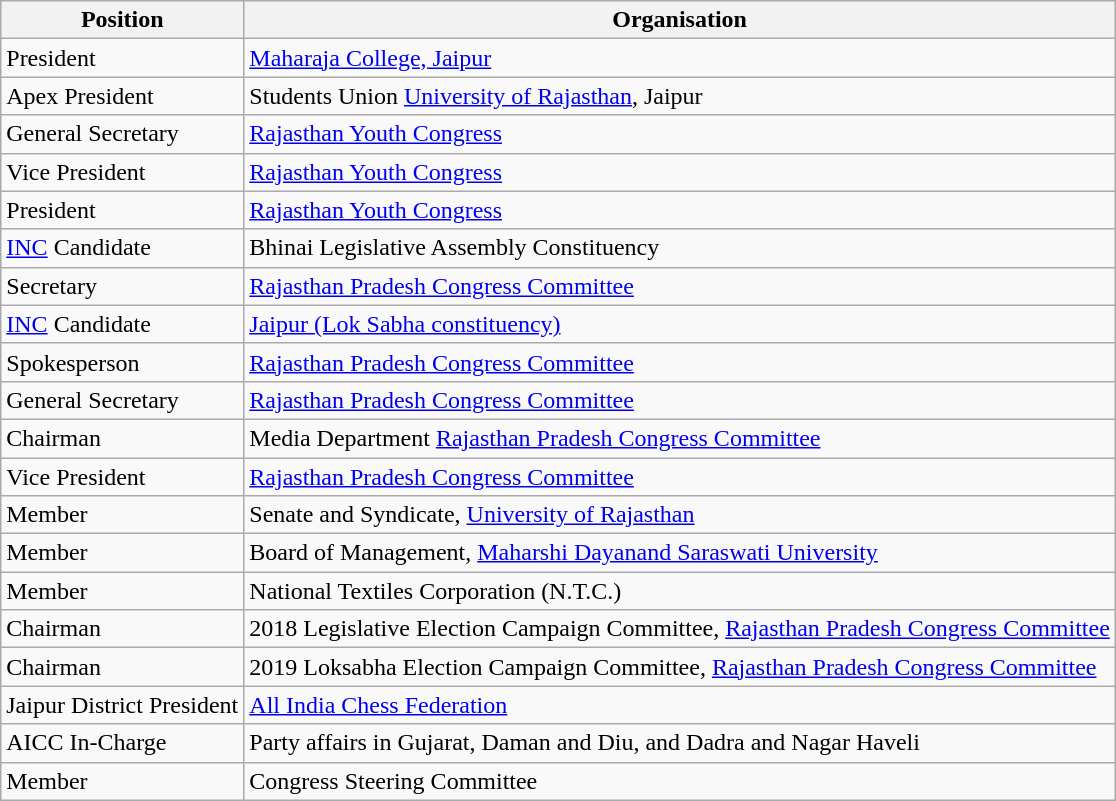<table class="wikitable">
<tr>
<th>Position</th>
<th>Organisation</th>
</tr>
<tr>
<td>President</td>
<td><a href='#'>Maharaja College, Jaipur</a></td>
</tr>
<tr>
<td>Apex President</td>
<td>Students Union <a href='#'>University of Rajasthan</a>, Jaipur</td>
</tr>
<tr>
<td>General Secretary</td>
<td><a href='#'>Rajasthan Youth Congress</a></td>
</tr>
<tr>
<td>Vice President</td>
<td><a href='#'>Rajasthan Youth Congress</a></td>
</tr>
<tr>
<td>President</td>
<td><a href='#'>Rajasthan Youth Congress</a></td>
</tr>
<tr>
<td><a href='#'>INC</a> Candidate</td>
<td>Bhinai Legislative Assembly Constituency </td>
</tr>
<tr>
<td>Secretary</td>
<td><a href='#'>Rajasthan Pradesh Congress Committee</a></td>
</tr>
<tr>
<td><a href='#'>INC</a> Candidate</td>
<td><a href='#'>Jaipur (Lok Sabha constituency)</a></td>
</tr>
<tr>
<td>Spokesperson</td>
<td><a href='#'>Rajasthan Pradesh Congress Committee</a></td>
</tr>
<tr>
<td>General Secretary</td>
<td><a href='#'>Rajasthan Pradesh Congress Committee</a></td>
</tr>
<tr>
<td>Chairman</td>
<td>Media Department <a href='#'>Rajasthan Pradesh Congress Committee</a></td>
</tr>
<tr>
<td>Vice President</td>
<td><a href='#'>Rajasthan Pradesh Congress Committee</a></td>
</tr>
<tr>
<td>Member</td>
<td>Senate and Syndicate, <a href='#'>University of Rajasthan</a></td>
</tr>
<tr>
<td>Member</td>
<td>Board of Management, <a href='#'>Maharshi Dayanand Saraswati University</a></td>
</tr>
<tr>
<td>Member</td>
<td>National Textiles Corporation (N.T.C.)</td>
</tr>
<tr>
<td>Chairman</td>
<td>2018 Legislative Election Campaign Committee, <a href='#'>Rajasthan Pradesh Congress Committee</a></td>
</tr>
<tr>
<td>Chairman</td>
<td>2019 Loksabha Election Campaign Committee, <a href='#'>Rajasthan Pradesh Congress Committee</a></td>
</tr>
<tr>
<td>Jaipur District President</td>
<td><a href='#'>All India Chess Federation</a></td>
</tr>
<tr>
<td>AICC In-Charge</td>
<td>Party affairs in Gujarat, Daman and Diu, and Dadra and Nagar Haveli </td>
</tr>
<tr>
<td>Member</td>
<td>Congress Steering Committee</td>
</tr>
</table>
